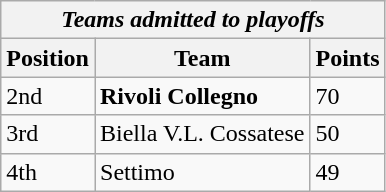<table class="wikitable">
<tr>
<th colspan="3"><em>Teams admitted to playoffs</em></th>
</tr>
<tr>
<th>Position</th>
<th>Team</th>
<th>Points</th>
</tr>
<tr>
<td>2nd</td>
<td><strong>Rivoli Collegno</strong></td>
<td>70</td>
</tr>
<tr>
<td>3rd</td>
<td>Biella V.L. Cossatese</td>
<td>50</td>
</tr>
<tr>
<td>4th</td>
<td>Settimo</td>
<td>49</td>
</tr>
</table>
